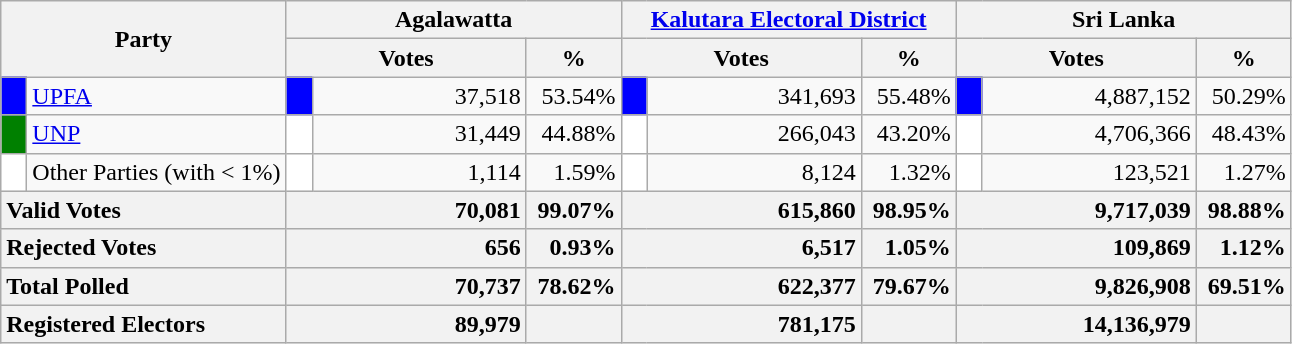<table class="wikitable">
<tr>
<th colspan="2" width="144px"rowspan="2">Party</th>
<th colspan="3" width="216px">Agalawatta</th>
<th colspan="3" width="216px"><a href='#'>Kalutara Electoral District</a></th>
<th colspan="3" width="216px">Sri Lanka</th>
</tr>
<tr>
<th colspan="2" width="144px">Votes</th>
<th>%</th>
<th colspan="2" width="144px">Votes</th>
<th>%</th>
<th colspan="2" width="144px">Votes</th>
<th>%</th>
</tr>
<tr>
<td style="background-color:blue;" width="10px"></td>
<td style="text-align:left;"><a href='#'>UPFA</a></td>
<td style="background-color:blue;" width="10px"></td>
<td style="text-align:right;">37,518</td>
<td style="text-align:right;">53.54%</td>
<td style="background-color:blue;" width="10px"></td>
<td style="text-align:right;">341,693</td>
<td style="text-align:right;">55.48%</td>
<td style="background-color:blue;" width="10px"></td>
<td style="text-align:right;">4,887,152</td>
<td style="text-align:right;">50.29%</td>
</tr>
<tr>
<td style="background-color:green;" width="10px"></td>
<td style="text-align:left;"><a href='#'>UNP</a></td>
<td style="background-color:white;" width="10px"></td>
<td style="text-align:right;">31,449</td>
<td style="text-align:right;">44.88%</td>
<td style="background-color:white;" width="10px"></td>
<td style="text-align:right;">266,043</td>
<td style="text-align:right;">43.20%</td>
<td style="background-color:white;" width="10px"></td>
<td style="text-align:right;">4,706,366</td>
<td style="text-align:right;">48.43%</td>
</tr>
<tr>
<td style="background-color:white;" width="10px"></td>
<td style="text-align:left;">Other Parties (with < 1%)</td>
<td style="background-color:white;" width="10px"></td>
<td style="text-align:right;">1,114</td>
<td style="text-align:right;">1.59%</td>
<td style="background-color:white;" width="10px"></td>
<td style="text-align:right;">8,124</td>
<td style="text-align:right;">1.32%</td>
<td style="background-color:white;" width="10px"></td>
<td style="text-align:right;">123,521</td>
<td style="text-align:right;">1.27%</td>
</tr>
<tr>
<th colspan="2" width="144px"style="text-align:left;">Valid Votes</th>
<th style="text-align:right;"colspan="2" width="144px">70,081</th>
<th style="text-align:right;">99.07%</th>
<th style="text-align:right;"colspan="2" width="144px">615,860</th>
<th style="text-align:right;">98.95%</th>
<th style="text-align:right;"colspan="2" width="144px">9,717,039</th>
<th style="text-align:right;">98.88%</th>
</tr>
<tr>
<th colspan="2" width="144px"style="text-align:left;">Rejected Votes</th>
<th style="text-align:right;"colspan="2" width="144px">656</th>
<th style="text-align:right;">0.93%</th>
<th style="text-align:right;"colspan="2" width="144px">6,517</th>
<th style="text-align:right;">1.05%</th>
<th style="text-align:right;"colspan="2" width="144px">109,869</th>
<th style="text-align:right;">1.12%</th>
</tr>
<tr>
<th colspan="2" width="144px"style="text-align:left;">Total Polled</th>
<th style="text-align:right;"colspan="2" width="144px">70,737</th>
<th style="text-align:right;">78.62%</th>
<th style="text-align:right;"colspan="2" width="144px">622,377</th>
<th style="text-align:right;">79.67%</th>
<th style="text-align:right;"colspan="2" width="144px">9,826,908</th>
<th style="text-align:right;">69.51%</th>
</tr>
<tr>
<th colspan="2" width="144px"style="text-align:left;">Registered Electors</th>
<th style="text-align:right;"colspan="2" width="144px">89,979</th>
<th></th>
<th style="text-align:right;"colspan="2" width="144px">781,175</th>
<th></th>
<th style="text-align:right;"colspan="2" width="144px">14,136,979</th>
<th></th>
</tr>
</table>
